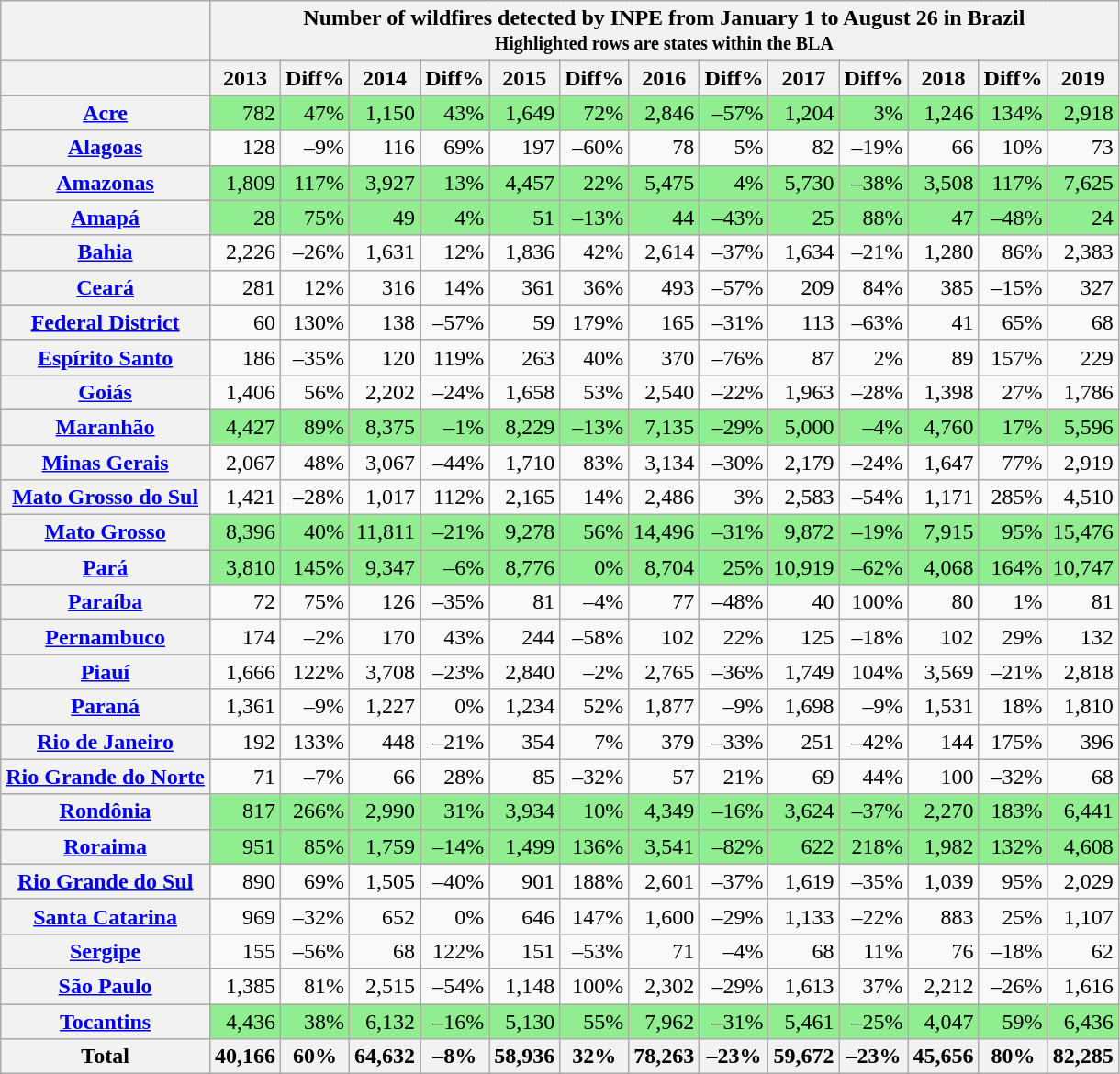<table class="wikitable" style="text-align: right;">
<tr>
<th></th>
<th colspan="13">Number of wildfires detected by INPE from January 1 to August 26 in Brazil<br><small>Highlighted rows are states within the BLA</small></th>
</tr>
<tr>
<th></th>
<th>2013</th>
<th>Diff%</th>
<th>2014</th>
<th>Diff%</th>
<th>2015</th>
<th>Diff%</th>
<th>2016</th>
<th>Diff%</th>
<th>2017</th>
<th>Diff%</th>
<th>2018</th>
<th>Diff%</th>
<th>2019</th>
</tr>
<tr style="background:#90EE90;">
<th><a href='#'>Acre</a></th>
<td>782</td>
<td>47%</td>
<td>1,150</td>
<td>43%</td>
<td>1,649</td>
<td>72%</td>
<td>2,846</td>
<td>–57%</td>
<td>1,204</td>
<td>3%</td>
<td>1,246</td>
<td>134%</td>
<td>2,918</td>
</tr>
<tr>
<th><a href='#'>Alagoas</a></th>
<td>128</td>
<td>–9%</td>
<td>116</td>
<td>69%</td>
<td>197</td>
<td>–60%</td>
<td>78</td>
<td>5%</td>
<td>82</td>
<td>–19%</td>
<td>66</td>
<td>10%</td>
<td>73</td>
</tr>
<tr style="background:#90EE90;">
<th><a href='#'>Amazonas</a></th>
<td>1,809</td>
<td>117%</td>
<td>3,927</td>
<td>13%</td>
<td>4,457</td>
<td>22%</td>
<td>5,475</td>
<td>4%</td>
<td>5,730</td>
<td>–38%</td>
<td>3,508</td>
<td>117%</td>
<td>7,625</td>
</tr>
<tr style="background:#90EE90;">
<th><a href='#'>Amapá</a></th>
<td>28</td>
<td>75%</td>
<td>49</td>
<td>4%</td>
<td>51</td>
<td>–13%</td>
<td>44</td>
<td>–43%</td>
<td>25</td>
<td>88%</td>
<td>47</td>
<td>–48%</td>
<td>24</td>
</tr>
<tr>
<th><a href='#'>Bahia</a></th>
<td>2,226</td>
<td>–26%</td>
<td>1,631</td>
<td>12%</td>
<td>1,836</td>
<td>42%</td>
<td>2,614</td>
<td>–37%</td>
<td>1,634</td>
<td>–21%</td>
<td>1,280</td>
<td>86%</td>
<td>2,383</td>
</tr>
<tr>
<th><a href='#'>Ceará</a></th>
<td>281</td>
<td>12%</td>
<td>316</td>
<td>14%</td>
<td>361</td>
<td>36%</td>
<td>493</td>
<td>–57%</td>
<td>209</td>
<td>84%</td>
<td>385</td>
<td>–15%</td>
<td>327</td>
</tr>
<tr>
<th><a href='#'>Federal District</a></th>
<td>60</td>
<td>130%</td>
<td>138</td>
<td>–57%</td>
<td>59</td>
<td>179%</td>
<td>165</td>
<td>–31%</td>
<td>113</td>
<td>–63%</td>
<td>41</td>
<td>65%</td>
<td>68</td>
</tr>
<tr>
<th><a href='#'>Espírito Santo</a></th>
<td>186</td>
<td>–35%</td>
<td>120</td>
<td>119%</td>
<td>263</td>
<td>40%</td>
<td>370</td>
<td>–76%</td>
<td>87</td>
<td>2%</td>
<td>89</td>
<td>157%</td>
<td>229</td>
</tr>
<tr>
<th><a href='#'>Goiás</a></th>
<td>1,406</td>
<td>56%</td>
<td>2,202</td>
<td>–24%</td>
<td>1,658</td>
<td>53%</td>
<td>2,540</td>
<td>–22%</td>
<td>1,963</td>
<td>–28%</td>
<td>1,398</td>
<td>27%</td>
<td>1,786</td>
</tr>
<tr style="background:#90EE90;">
<th><a href='#'>Maranhão</a></th>
<td>4,427</td>
<td>89%</td>
<td>8,375</td>
<td>–1%</td>
<td>8,229</td>
<td>–13%</td>
<td>7,135</td>
<td>–29%</td>
<td>5,000</td>
<td>–4%</td>
<td>4,760</td>
<td>17%</td>
<td>5,596</td>
</tr>
<tr>
<th><a href='#'>Minas Gerais</a></th>
<td>2,067</td>
<td>48%</td>
<td>3,067</td>
<td>–44%</td>
<td>1,710</td>
<td>83%</td>
<td>3,134</td>
<td>–30%</td>
<td>2,179</td>
<td>–24%</td>
<td>1,647</td>
<td>77%</td>
<td>2,919</td>
</tr>
<tr>
<th><a href='#'>Mato Grosso do Sul</a></th>
<td>1,421</td>
<td>–28%</td>
<td>1,017</td>
<td>112%</td>
<td>2,165</td>
<td>14%</td>
<td>2,486</td>
<td>3%</td>
<td>2,583</td>
<td>–54%</td>
<td>1,171</td>
<td>285%</td>
<td>4,510</td>
</tr>
<tr style="background:#90EE90;">
<th><a href='#'>Mato Grosso</a></th>
<td>8,396</td>
<td>40%</td>
<td>11,811</td>
<td>–21%</td>
<td>9,278</td>
<td>56%</td>
<td>14,496</td>
<td>–31%</td>
<td>9,872</td>
<td>–19%</td>
<td>7,915</td>
<td>95%</td>
<td>15,476</td>
</tr>
<tr style="background:#90EE90;">
<th><a href='#'>Pará</a></th>
<td>3,810</td>
<td>145%</td>
<td>9,347</td>
<td>–6%</td>
<td>8,776</td>
<td>0%</td>
<td>8,704</td>
<td>25%</td>
<td>10,919</td>
<td>–62%</td>
<td>4,068</td>
<td>164%</td>
<td>10,747</td>
</tr>
<tr>
<th><a href='#'>Paraíba</a></th>
<td>72</td>
<td>75%</td>
<td>126</td>
<td>–35%</td>
<td>81</td>
<td>–4%</td>
<td>77</td>
<td>–48%</td>
<td>40</td>
<td>100%</td>
<td>80</td>
<td>1%</td>
<td>81</td>
</tr>
<tr>
<th><a href='#'>Pernambuco</a></th>
<td>174</td>
<td>–2%</td>
<td>170</td>
<td>43%</td>
<td>244</td>
<td>–58%</td>
<td>102</td>
<td>22%</td>
<td>125</td>
<td>–18%</td>
<td>102</td>
<td>29%</td>
<td>132</td>
</tr>
<tr>
<th><a href='#'>Piauí</a></th>
<td>1,666</td>
<td>122%</td>
<td>3,708</td>
<td>–23%</td>
<td>2,840</td>
<td>–2%</td>
<td>2,765</td>
<td>–36%</td>
<td>1,749</td>
<td>104%</td>
<td>3,569</td>
<td>–21%</td>
<td>2,818</td>
</tr>
<tr>
<th><a href='#'>Paraná</a></th>
<td>1,361</td>
<td>–9%</td>
<td>1,227</td>
<td>0%</td>
<td>1,234</td>
<td>52%</td>
<td>1,877</td>
<td>–9%</td>
<td>1,698</td>
<td>–9%</td>
<td>1,531</td>
<td>18%</td>
<td>1,810</td>
</tr>
<tr>
<th><a href='#'>Rio de Janeiro</a></th>
<td>192</td>
<td>133%</td>
<td>448</td>
<td>–21%</td>
<td>354</td>
<td>7%</td>
<td>379</td>
<td>–33%</td>
<td>251</td>
<td>–42%</td>
<td>144</td>
<td>175%</td>
<td>396</td>
</tr>
<tr>
<th><a href='#'>Rio Grande do Norte</a></th>
<td>71</td>
<td>–7%</td>
<td>66</td>
<td>28%</td>
<td>85</td>
<td>–32%</td>
<td>57</td>
<td>21%</td>
<td>69</td>
<td>44%</td>
<td>100</td>
<td>–32%</td>
<td>68</td>
</tr>
<tr style="background:#90EE90;">
<th><a href='#'>Rondônia</a></th>
<td>817</td>
<td>266%</td>
<td>2,990</td>
<td>31%</td>
<td>3,934</td>
<td>10%</td>
<td>4,349</td>
<td>–16%</td>
<td>3,624</td>
<td>–37%</td>
<td>2,270</td>
<td>183%</td>
<td>6,441</td>
</tr>
<tr style="background:#90EE90;">
<th><a href='#'>Roraima</a></th>
<td>951</td>
<td>85%</td>
<td>1,759</td>
<td>–14%</td>
<td>1,499</td>
<td>136%</td>
<td>3,541</td>
<td>–82%</td>
<td>622</td>
<td>218%</td>
<td>1,982</td>
<td>132%</td>
<td>4,608</td>
</tr>
<tr>
<th><a href='#'>Rio Grande do Sul</a></th>
<td>890</td>
<td>69%</td>
<td>1,505</td>
<td>–40%</td>
<td>901</td>
<td>188%</td>
<td>2,601</td>
<td>–37%</td>
<td>1,619</td>
<td>–35%</td>
<td>1,039</td>
<td>95%</td>
<td>2,029</td>
</tr>
<tr>
<th><a href='#'>Santa Catarina</a></th>
<td>969</td>
<td>–32%</td>
<td>652</td>
<td>0%</td>
<td>646</td>
<td>147%</td>
<td>1,600</td>
<td>–29%</td>
<td>1,133</td>
<td>–22%</td>
<td>883</td>
<td>25%</td>
<td>1,107</td>
</tr>
<tr>
<th><a href='#'>Sergipe</a></th>
<td>155</td>
<td>–56%</td>
<td>68</td>
<td>122%</td>
<td>151</td>
<td>–53%</td>
<td>71</td>
<td>–4%</td>
<td>68</td>
<td>11%</td>
<td>76</td>
<td>–18%</td>
<td>62</td>
</tr>
<tr>
<th><a href='#'>São Paulo</a></th>
<td>1,385</td>
<td>81%</td>
<td>2,515</td>
<td>–54%</td>
<td>1,148</td>
<td>100%</td>
<td>2,302</td>
<td>–29%</td>
<td>1,613</td>
<td>37%</td>
<td>2,212</td>
<td>–26%</td>
<td>1,616</td>
</tr>
<tr style="background:#90EE90;">
<th><a href='#'>Tocantins</a></th>
<td>4,436</td>
<td>38%</td>
<td>6,132</td>
<td>–16%</td>
<td>5,130</td>
<td>55%</td>
<td>7,962</td>
<td>–31%</td>
<td>5,461</td>
<td>–25%</td>
<td>4,047</td>
<td>59%</td>
<td>6,436</td>
</tr>
<tr>
<th>Total</th>
<th>40,166</th>
<th>60%</th>
<th>64,632</th>
<th>–8%</th>
<th>58,936</th>
<th>32%</th>
<th>78,263</th>
<th>–23%</th>
<th>59,672</th>
<th>–23%</th>
<th>45,656</th>
<th>80%</th>
<th>82,285</th>
</tr>
</table>
